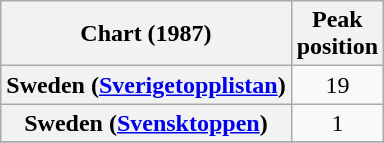<table class="wikitable sortable plainrowheaders" style="text-align:center">
<tr>
<th>Chart (1987)</th>
<th>Peak<br>position</th>
</tr>
<tr>
<th scope="row">Sweden (<a href='#'>Sverigetopplistan</a>)</th>
<td>19</td>
</tr>
<tr>
<th scope="row">Sweden (<a href='#'>Svensktoppen</a>)</th>
<td>1</td>
</tr>
<tr>
</tr>
</table>
